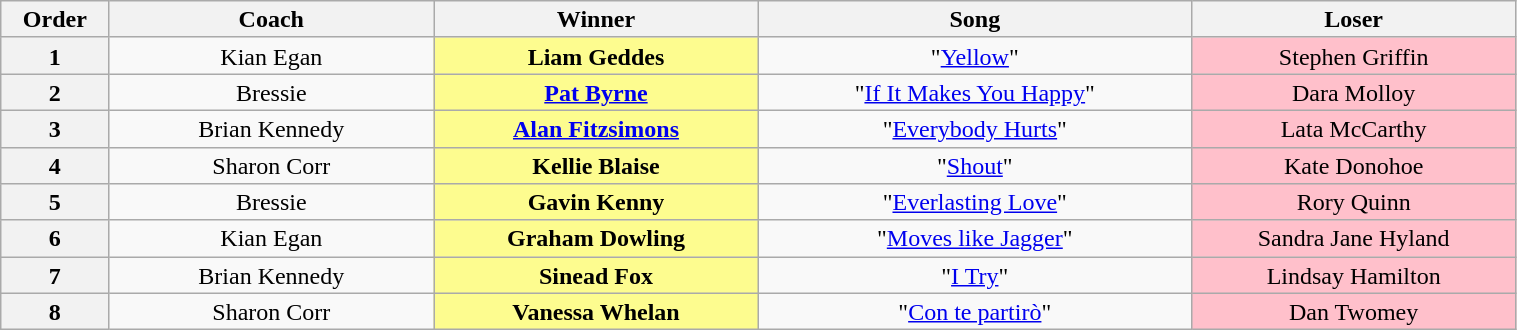<table class="wikitable" style="text-align:center; line-height:17px; width:80%;">
<tr>
<th scope="col" width="05%">Order</th>
<th scope="col" width="15%">Coach</th>
<th width="15%">Winner</th>
<th width="20%">Song</th>
<th width="15%">Loser</th>
</tr>
<tr>
<th scope="col">1</th>
<td>Kian Egan</td>
<td width="15%" style="background:#fdfc8f;"><strong>Liam Geddes</strong></td>
<td>"<a href='#'>Yellow</a>"</td>
<td width="15%" style="background:pink">Stephen Griffin</td>
</tr>
<tr>
<th scope="col">2</th>
<td>Bressie</td>
<td width="15%" style="background:#fdfc8f;"><strong><a href='#'>Pat Byrne</a></strong></td>
<td>"<a href='#'>If It Makes You Happy</a>"</td>
<td width="15%" style="background:pink">Dara Molloy</td>
</tr>
<tr>
<th scope="col">3</th>
<td>Brian Kennedy</td>
<td width="15%" style="background:#fdfc8f;"><strong><a href='#'>Alan Fitzsimons</a></strong></td>
<td>"<a href='#'>Everybody Hurts</a>"</td>
<td width="15%" style="background:pink">Lata McCarthy</td>
</tr>
<tr>
<th scope="col">4</th>
<td>Sharon Corr</td>
<td width="15%" style="background:#fdfc8f;"><strong>Kellie Blaise</strong></td>
<td>"<a href='#'>Shout</a>"</td>
<td width="15%" style="background:pink">Kate Donohoe</td>
</tr>
<tr>
<th scope="col">5</th>
<td>Bressie</td>
<td width="15%" style="background:#fdfc8f;"><strong>Gavin Kenny</strong></td>
<td>"<a href='#'>Everlasting Love</a>"</td>
<td width="15%" style="background:pink">Rory Quinn</td>
</tr>
<tr>
<th scope="col">6</th>
<td>Kian Egan</td>
<td width="15%" style="background:#fdfc8f;"><strong>Graham Dowling</strong></td>
<td>"<a href='#'>Moves like Jagger</a>"</td>
<td width="15%" style="background:pink">Sandra Jane Hyland</td>
</tr>
<tr>
<th scope="col">7</th>
<td>Brian Kennedy</td>
<td width="15%" style="background:#fdfc8f;"><strong>Sinead Fox</strong></td>
<td>"<a href='#'>I Try</a>"</td>
<td width="15%" style="background:pink">Lindsay Hamilton</td>
</tr>
<tr>
<th scope="col">8</th>
<td>Sharon Corr</td>
<td width="15%" style="background:#fdfc8f;"><strong>Vanessa Whelan</strong></td>
<td>"<a href='#'>Con te partirò</a>"</td>
<td width="15%" style="background:pink">Dan Twomey</td>
</tr>
</table>
